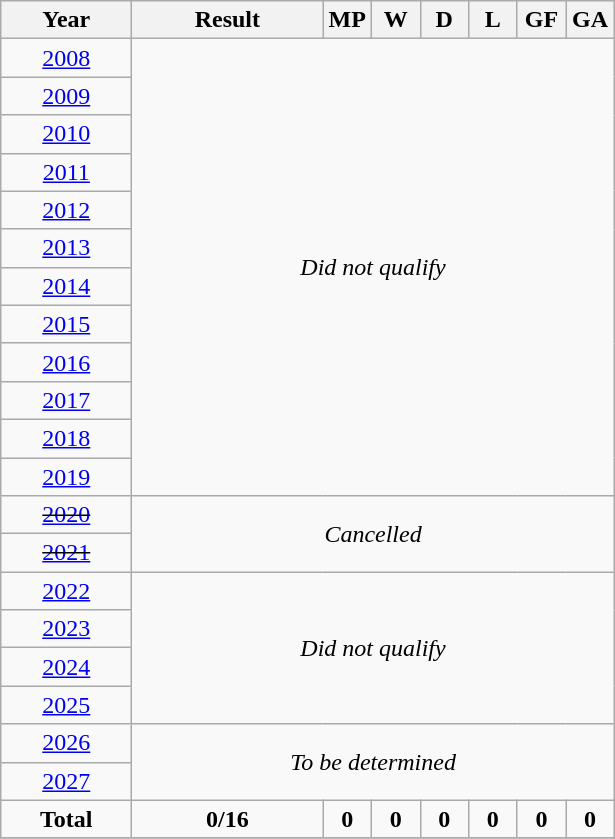<table class="wikitable" style="text-align: center;">
<tr>
<th width=80>Year</th>
<th width=120>Result</th>
<th width=25>MP</th>
<th width=25>W</th>
<th width=25>D</th>
<th width=25>L</th>
<th width=25>GF</th>
<th width=25>GA</th>
</tr>
<tr>
<td> <a href='#'>2008</a></td>
<td colspan=8 rowspan=12><em>Did not qualify</em></td>
</tr>
<tr>
<td> <a href='#'>2009</a></td>
</tr>
<tr>
<td> <a href='#'>2010</a></td>
</tr>
<tr>
<td> <a href='#'>2011</a></td>
</tr>
<tr>
<td> <a href='#'>2012</a></td>
</tr>
<tr>
<td> <a href='#'>2013</a></td>
</tr>
<tr>
<td> <a href='#'>2014</a></td>
</tr>
<tr>
<td> <a href='#'>2015</a></td>
</tr>
<tr>
<td> <a href='#'>2016</a></td>
</tr>
<tr>
<td> <a href='#'>2017</a></td>
</tr>
<tr>
<td> <a href='#'>2018</a></td>
</tr>
<tr>
<td> <a href='#'>2019</a></td>
</tr>
<tr>
<td> <s><a href='#'>2020</a></s></td>
<td colspan=8 rowspan=2><em>Cancelled</em></td>
</tr>
<tr>
<td> <s><a href='#'>2021</a></s></td>
</tr>
<tr>
<td> <a href='#'>2022</a></td>
<td colspan=8 rowspan=4><em>Did not qualify</em></td>
</tr>
<tr>
<td> <a href='#'>2023</a></td>
</tr>
<tr>
<td> <a href='#'>2024</a></td>
</tr>
<tr>
<td> <a href='#'>2025</a></td>
</tr>
<tr>
<td> <a href='#'>2026</a></td>
<td colspan=8 rowspan=2><em>To be determined</em></td>
</tr>
<tr>
<td> <a href='#'>2027</a></td>
</tr>
<tr>
<td><strong>Total</strong></td>
<td><strong>0/16</strong></td>
<td><strong>0</strong></td>
<td><strong>0</strong></td>
<td><strong>0</strong></td>
<td><strong>0</strong></td>
<td><strong>0</strong></td>
<td><strong>0</strong></td>
</tr>
<tr>
</tr>
</table>
